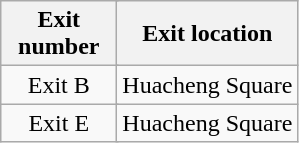<table class="wikitable">
<tr>
<th style="width:70px" colspan="2">Exit number</th>
<th>Exit location</th>
</tr>
<tr>
<td align="center" colspan="2">Exit B</td>
<td>Huacheng Square</td>
</tr>
<tr>
<td align="center" colspan="2">Exit E</td>
<td>Huacheng Square</td>
</tr>
</table>
